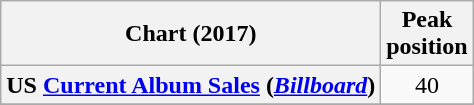<table class="wikitable plainrowheaders" style="text-align:center">
<tr>
<th scope="col">Chart (2017)</th>
<th scope="col">Peak<br> position</th>
</tr>
<tr>
<th scope="row">US <a href='#'>Current Album Sales</a> (<em><a href='#'>Billboard</a></em>)</th>
<td>40</td>
</tr>
<tr>
</tr>
</table>
